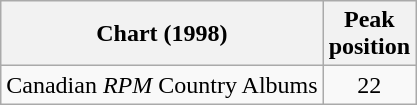<table class="wikitable">
<tr>
<th>Chart (1998)</th>
<th>Peak<br>position</th>
</tr>
<tr>
<td>Canadian <em>RPM</em> Country Albums</td>
<td align="center">22</td>
</tr>
</table>
